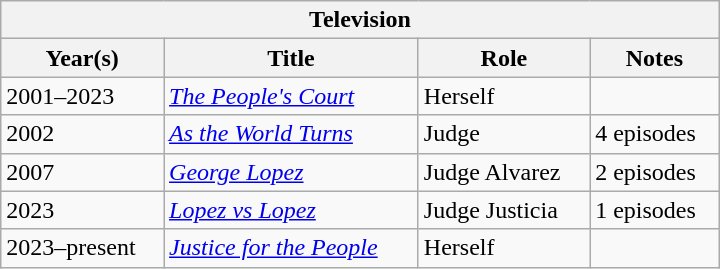<table class="wikitable sortable" style="min-width:30em">
<tr>
<th colspan=4>Television</th>
</tr>
<tr>
<th>Year(s)</th>
<th>Title</th>
<th>Role</th>
<th>Notes</th>
</tr>
<tr>
<td>2001–2023</td>
<td><em><a href='#'>The People's Court</a></em></td>
<td>Herself</td>
<td></td>
</tr>
<tr>
<td>2002</td>
<td><em><a href='#'>As the World Turns</a></em></td>
<td>Judge</td>
<td>4 episodes</td>
</tr>
<tr>
<td>2007</td>
<td><em><a href='#'>George Lopez</a></em></td>
<td>Judge Alvarez</td>
<td>2 episodes</td>
</tr>
<tr>
<td>2023</td>
<td><em><a href='#'>Lopez vs Lopez</a></em></td>
<td>Judge Justicia</td>
<td>1 episodes</td>
</tr>
<tr>
<td>2023–present</td>
<td><em><a href='#'>Justice for the People</a></em></td>
<td>Herself</td>
<td></td>
</tr>
</table>
